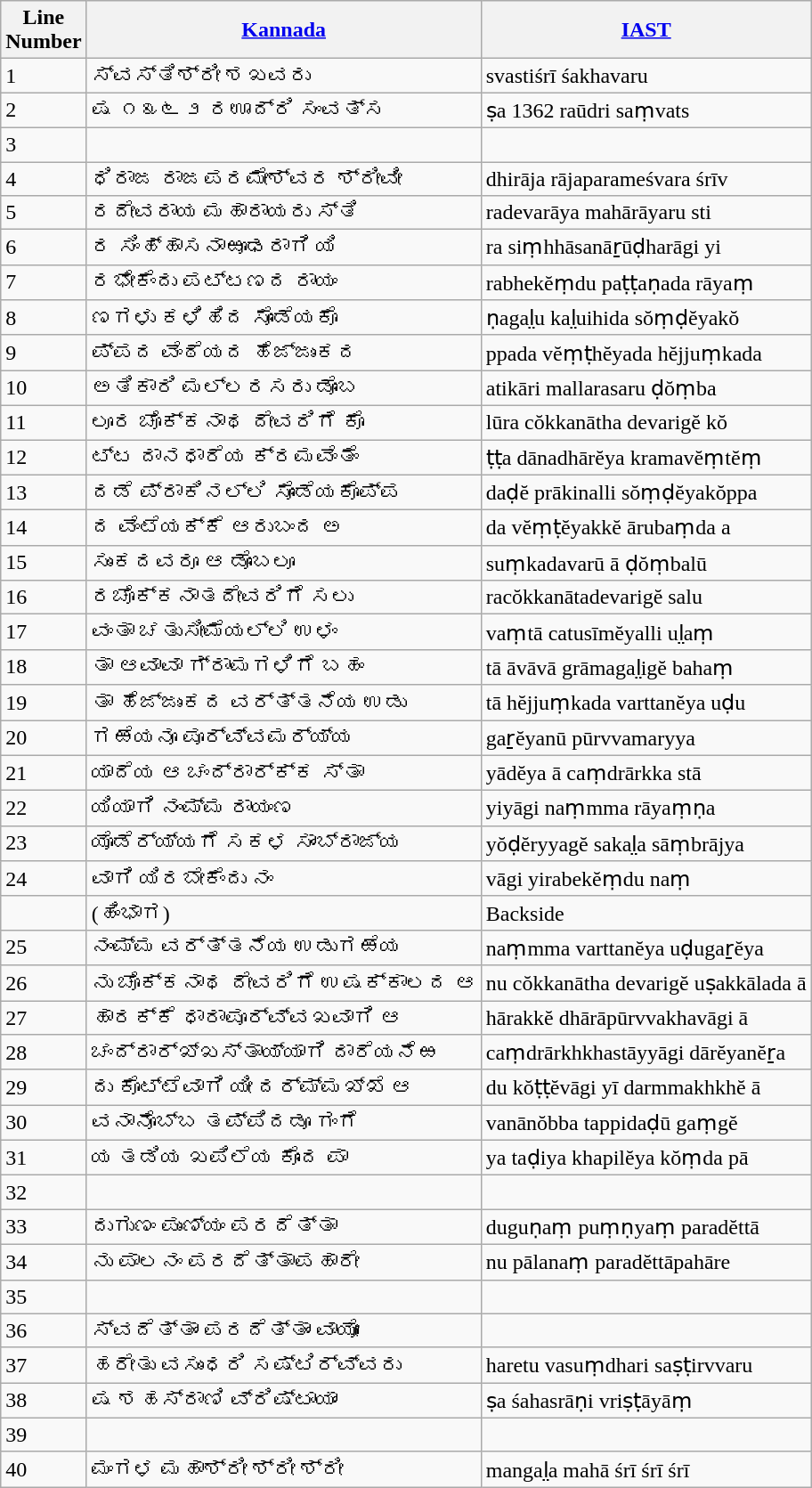<table class="wikitable">
<tr>
<th>Line<br>Number</th>
<th><a href='#'>Kannada</a></th>
<th><a href='#'>IAST</a></th>
</tr>
<tr>
<td>1</td>
<td>ಸ್ವಸ್ತಿಶ್ರೀ ಶಖವರು</td>
<td>svastiśrī śakhavaru</td>
</tr>
<tr>
<td>2</td>
<td>ಷ ೧೩೬೨ ರಊದ್ರಿ ಸಂವತ್ಸ</td>
<td>ṣa 1362 raūdri saṃvats</td>
</tr>
<tr>
<td>3</td>
<td></td>
<td></td>
</tr>
<tr>
<td>4</td>
<td>ಧಿರಾಜ ರಾಜಪರಮೇಶ್ವರ ಶ್ರೀವೀ</td>
<td>dhirāja rājaparameśvara śrīv</td>
</tr>
<tr>
<td>5</td>
<td>ರದೇವರಾಯ ಮಹಾರಾಯರು ಸ್ತಿ</td>
<td>radevarāya mahārāyaru sti</td>
</tr>
<tr>
<td>6</td>
<td>ರ ಸಿಂಹ್ಹಾಸನಾಱೂಢರಾಗಿ ಯಿ</td>
<td>ra siṃhhāsanāṟūḍharāgi yi</td>
</tr>
<tr>
<td>7</td>
<td>ರಭೇಕೆಂದು ಪಟ್ಟಣದ ರಾಯಂ</td>
<td>rabhekĕṃdu paṭṭaṇada rāyaṃ</td>
</tr>
<tr>
<td>8</td>
<td>ಣಗಳು ಕಳಿಹಿದ ಸೊಂಡೆಯಕೊ</td>
<td>ṇagal̤u kal̤uihida sŏṃḍĕyakŏ</td>
</tr>
<tr>
<td>9</td>
<td>ಪ್ಪದ ವೆಂಠೆಯದ ಹೆಜ್ಜುಂಕದ</td>
<td>ppada vĕṃṭhĕyada hĕjjuṃkada</td>
</tr>
<tr>
<td>10</td>
<td>ಅತಿಕಾರಿ ಮಲ್ಲರಸರು ಡೊಂಬ</td>
<td>atikāri mallarasaru ḍŏṃba</td>
</tr>
<tr>
<td>11</td>
<td>ಲೂರ ಚೊಕ್ಕನಾಥ ದೇವರಿಗೆ ಕೊ</td>
<td>lūra cŏkkanātha devarigĕ kŏ</td>
</tr>
<tr>
<td>12</td>
<td>ಟ್ಟ ದಾನಧಾರೆಯ ಕ್ರಮವೆಂತೆಂ</td>
<td>ṭṭa dānadhārĕya kramavĕṃtĕṃ</td>
</tr>
<tr>
<td>13</td>
<td>ದಡೆ ಪ್ರಾಕಿನಲ್ಲಿ ಸೊಂಡೆಯಕೊಪ್ಪ</td>
<td>daḍĕ prākinalli sŏṃḍĕyakŏppa</td>
</tr>
<tr>
<td>14</td>
<td>ದ ವೆಂಟೆಯಕ್ಕೆ ಆರುಬಂದ ಅ</td>
<td>da vĕṃṭĕyakkĕ ārubaṃda a</td>
</tr>
<tr>
<td>15</td>
<td>ಸುಂಕದವರೂ ಆ ಡೊಂಬಲೂ</td>
<td>suṃkadavarū ā ḍŏṃbalū</td>
</tr>
<tr>
<td>16</td>
<td>ರಚೊಕ್ಕನಾತದೇವರಿಗೆ ಸಲು</td>
<td>racŏkkanātadevarigĕ salu</td>
</tr>
<tr>
<td>17</td>
<td>ವಂತಾ ಚತುಸೀಮೆಯಲ್ಲಿ ಉಳಂ</td>
<td>vaṃtā catusīmĕyalli ul̤aṃ</td>
</tr>
<tr>
<td>18</td>
<td>ತಾ ಆವಾವಾ ಗ್ರಾಮಗಳಿಗೆ ಬಹಂ</td>
<td>tā āvāvā grāmagal̤igĕ bahaṃ</td>
</tr>
<tr>
<td>19</td>
<td>ತಾ ಹೆಜ್ಜುಂಕದ ವರ್ತ್ತನೆಯ ಉಡು</td>
<td>tā hĕjjuṃkada varttanĕya uḍu</td>
</tr>
<tr>
<td>20</td>
<td>ಗಱೆಯನೂ ಪೂರ್ವ್ವಮರ್ಯ್ಯ</td>
<td>gaṟĕyanū pūrvvamaryya</td>
</tr>
<tr>
<td>21</td>
<td>ಯಾದೆಯ ಆ ಚಂದ್ರಾರ್ಕ್ಕ ಸ್ತಾ</td>
<td>yādĕya ā caṃdrārkka stā</td>
</tr>
<tr>
<td>22</td>
<td>ಯಿಯಾಗಿ ನಂಮ್ಮ ರಾಯಂಣ</td>
<td>yiyāgi naṃmma rāyaṃṇa</td>
</tr>
<tr>
<td>23</td>
<td>ಯೊಡೆರ್ಯ್ಯಗೆ ಸಕಳ ಸಾಂಬ್ರಾಜ್ಯ</td>
<td>yŏḍĕryyagĕ sakal̤a sāṃbrājya</td>
</tr>
<tr>
<td>24</td>
<td>ವಾಗಿ ಯಿರಬೇಕೆಂದು ನಂ</td>
<td>vāgi yirabekĕṃdu naṃ</td>
</tr>
<tr>
<td></td>
<td>(ಹಿಂಭಾಗ)</td>
<td>Backside</td>
</tr>
<tr>
<td>25</td>
<td>ನಂಮ್ಮ ವರ್ತ್ತನೆಯ ಉಡುಗಱೆಯ</td>
<td>naṃmma varttanĕya uḍugaṟĕya</td>
</tr>
<tr>
<td>26</td>
<td>ನು ಚೊಕ್ಕನಾಥ ದೇವರಿಗೆ ಉಷಕ್ಕಾಲದ ಆ</td>
<td>nu cŏkkanātha devarigĕ uṣakkālada ā</td>
</tr>
<tr>
<td>27</td>
<td>ಹಾರಕ್ಕೆ ಧಾರಾಪೂರ್ವ್ವಖವಾಗಿ ಆ</td>
<td>hārakkĕ dhārāpūrvvakhavāgi ā</td>
</tr>
<tr>
<td>28</td>
<td>ಚಂದ್ರಾರ್ಖ್ಖಸ್ತಾಯ್ಯಾಗಿ ದಾರೆಯನೆಱ</td>
<td>caṃdrārkhkhastāyyāgi dārĕyanĕṟa</td>
</tr>
<tr>
<td>29</td>
<td>ದು ಕೊಟ್ಟೆವಾಗಿ ಯೀ ದರ್ಮ್ಮಖ್ಖೆ ಆ</td>
<td>du kŏṭṭĕvāgi yī darmmakhkhĕ ā</td>
</tr>
<tr>
<td>30</td>
<td>ವನಾನೊಬ್ಬ ತಪ್ಪಿದಡೂ ಗಂಗೆ</td>
<td>vanānŏbba tappidaḍū gaṃgĕ</td>
</tr>
<tr>
<td>31</td>
<td>ಯ ತಡಿಯ ಖಪಿಲೆಯ ಕೊಂದ ಪಾ</td>
<td>ya taḍiya khapilĕya kŏṃda pā</td>
</tr>
<tr>
<td>32</td>
<td></td>
<td></td>
</tr>
<tr>
<td>33</td>
<td>ದುಗುಣಂ ಪುಂಣ್ಯಂ ಪರದೆತ್ತಾ</td>
<td>duguṇaṃ puṃṇyaṃ paradĕttā</td>
</tr>
<tr>
<td>34</td>
<td>ನು ಪಾಲನಂ ಪರದೆತ್ತಾಪಹಾರೇ</td>
<td>nu pālanaṃ paradĕttāpahāre</td>
</tr>
<tr>
<td>35</td>
<td></td>
<td></td>
</tr>
<tr>
<td>36</td>
<td>ಸ್ವದೆತ್ತಾಂ ಪರದೆತ್ತಾಂ ವಾಯೋ</td>
<td></td>
</tr>
<tr>
<td>37</td>
<td>ಹರೇತು ವಸುಂಧರಿ ಸಷ್ಟಿರ್ವ್ವರು</td>
<td>haretu vasuṃdhari saṣṭirvvaru</td>
</tr>
<tr>
<td>38</td>
<td>ಷ ಶಹಸ್ರಾಣಿ ವ್ರಿಷ್ಟಾಯಾಂ</td>
<td>ṣa śahasrāṇi vriṣṭāyāṃ</td>
</tr>
<tr>
<td>39</td>
<td></td>
<td></td>
</tr>
<tr>
<td>40</td>
<td>ಮಂಗಳ ಮಹಾಶ್ರೀ ಶ್ರೀ ಶ್ರೀ</td>
<td>mangal̤a mahā śrī śrī śrī</td>
</tr>
</table>
